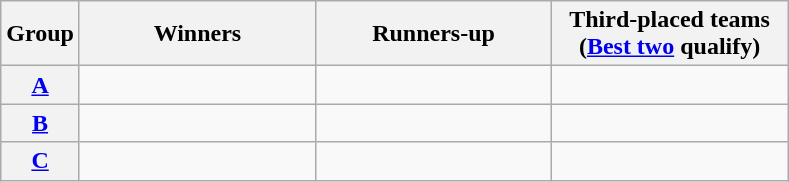<table class=wikitable>
<tr>
<th>Group</th>
<th width="150">Winners</th>
<th width="150">Runners-up</th>
<th width="150">Third-placed teams<br>(<a href='#'>Best two</a> qualify)</th>
</tr>
<tr>
<th><a href='#'>A</a></th>
<td></td>
<td></td>
<td></td>
</tr>
<tr>
<th><a href='#'>B</a></th>
<td></td>
<td></td>
<td></td>
</tr>
<tr>
<th><a href='#'>C</a></th>
<td></td>
<td></td>
<td></td>
</tr>
</table>
